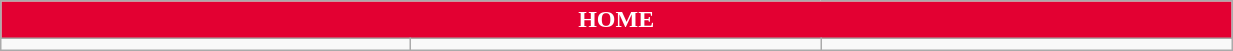<table class="wikitable collapsible collapsed" style="width:65%">
<tr>
<th colspan=16 ! style="color:#FFFFFF; background:#E30032">HOME</th>
</tr>
<tr>
<td></td>
<td></td>
<td></td>
</tr>
</table>
